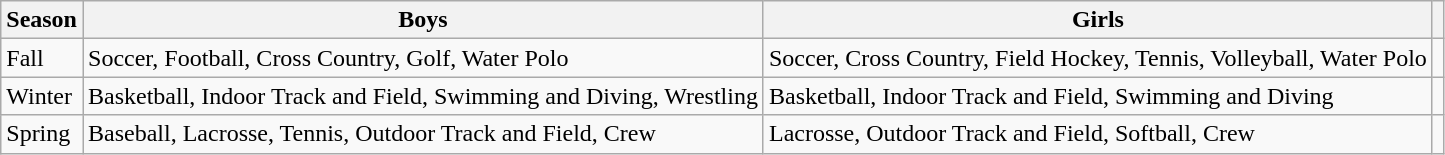<table class="wikitable">
<tr>
<th>Season</th>
<th>Boys</th>
<th>Girls</th>
<th></th>
</tr>
<tr>
<td>Fall</td>
<td>Soccer, Football, Cross Country, Golf, Water Polo</td>
<td>Soccer, Cross Country, Field Hockey, Tennis, Volleyball, Water Polo</td>
<td></td>
</tr>
<tr>
<td>Winter</td>
<td>Basketball, Indoor Track and Field, Swimming and Diving, Wrestling</td>
<td>Basketball, Indoor Track and Field, Swimming and Diving</td>
<td></td>
</tr>
<tr>
<td>Spring</td>
<td>Baseball, Lacrosse, Tennis, Outdoor Track and Field, Crew</td>
<td>Lacrosse, Outdoor Track and Field, Softball, Crew</td>
<td></td>
</tr>
</table>
